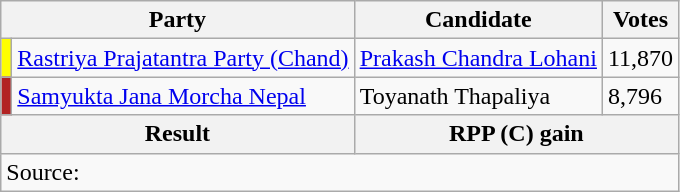<table class="wikitable">
<tr>
<th colspan="2">Party</th>
<th>Candidate</th>
<th>Votes</th>
</tr>
<tr>
<td style="background-color:yellow"></td>
<td><a href='#'>Rastriya Prajatantra Party (Chand)</a></td>
<td><a href='#'>Prakash Chandra Lohani</a></td>
<td>11,870</td>
</tr>
<tr>
<td style="background-color:firebrick"></td>
<td><a href='#'>Samyukta Jana Morcha Nepal</a></td>
<td>Toyanath Thapaliya</td>
<td>8,796</td>
</tr>
<tr>
<th colspan="2">Result</th>
<th colspan="2">RPP (C) gain</th>
</tr>
<tr>
<td colspan="4">Source: </td>
</tr>
</table>
